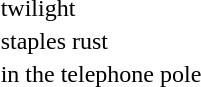<table style="text-align:left; margin: 1em auto 1em auto;" border="0">
<tr>
<td>twilight</td>
</tr>
<tr>
<td>staples rust</td>
</tr>
<tr>
<td>in the telephone pole</td>
</tr>
</table>
